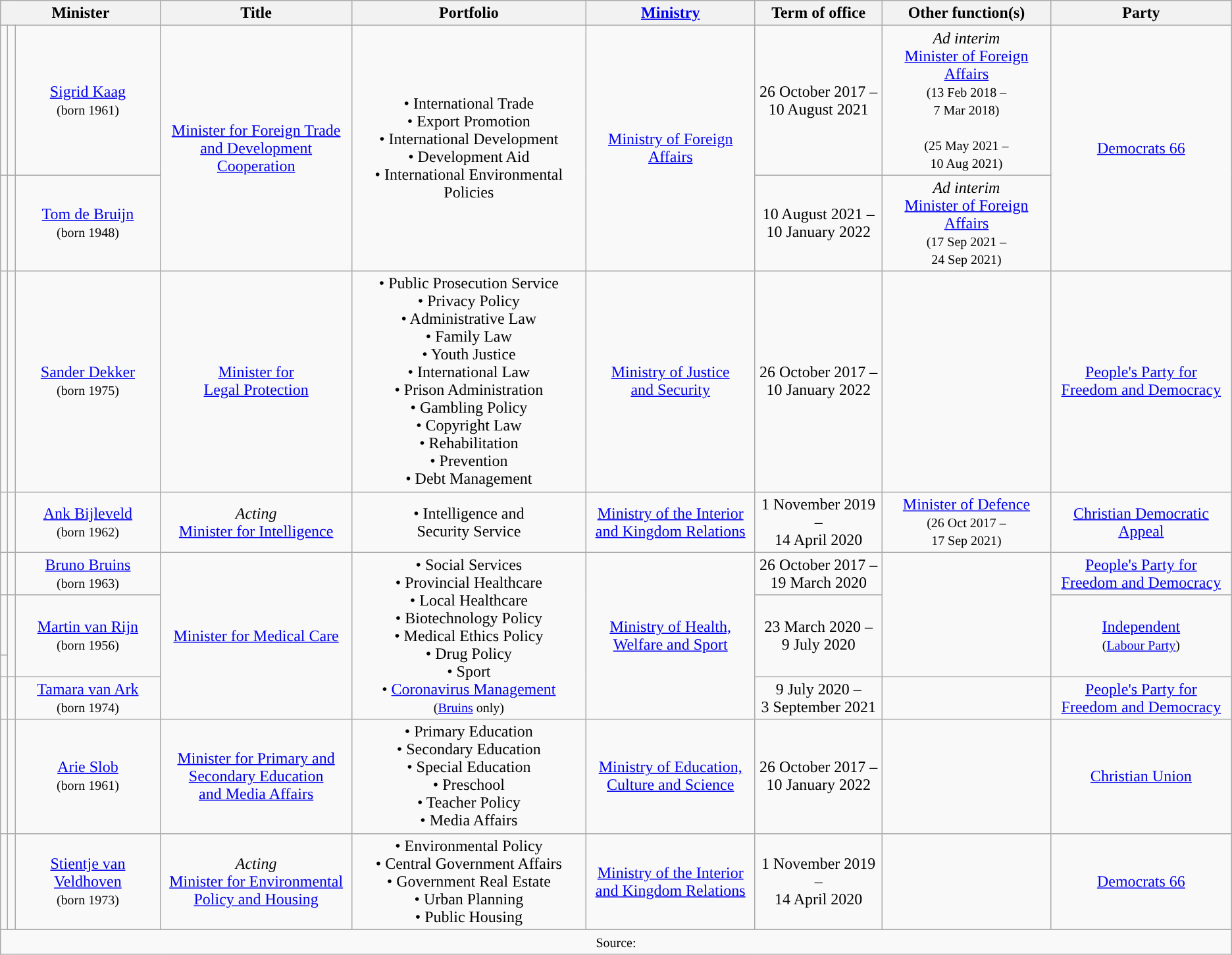<table class="wikitable" style="text-align:center">
<tr>
<th colspan=3>Minister</th>
<th>Title</th>
<th>Portfolio</th>
<th><a href='#'>Ministry</a></th>
<th>Term of office</th>
<th>Other function(s)</th>
<th>Party</th>
</tr>
<tr>
<td style="background:"></td>
<td></td>
<td><a href='#'>Sigrid Kaag</a> <br> <small>(born 1961)</small></td>
<td rowspan=2><a href='#'>Minister for Foreign Trade <br> and Development Cooperation</a></td>
<td rowspan=2>• International Trade <br> • Export Promotion <br> • International Development <br> • Development Aid <br> • International Environmental Policies</td>
<td rowspan=2><a href='#'>Ministry of Foreign Affairs</a></td>
<td>26 October 2017 – <br> 10 August 2021 <br> </td>
<td><em>Ad interim</em> <br> <a href='#'>Minister of Foreign Affairs</a> <br> <small>(13 Feb 2018 – <br> 7 Mar 2018) <br> <br> (25 May 2021 – <br> 10 Aug 2021)</small></td>
<td rowspan=2><a href='#'>Democrats 66</a></td>
</tr>
<tr>
<td style="background:"></td>
<td></td>
<td><a href='#'>Tom de Bruijn</a> <br> <small>(born 1948)</small></td>
<td>10 August 2021 – <br> 10 January 2022</td>
<td><em>Ad interim</em> <br> <a href='#'>Minister of Foreign Affairs</a> <br> <small>(17 Sep 2021 – <br> 24 Sep 2021)</small></td>
</tr>
<tr>
<td style="background:"></td>
<td></td>
<td><a href='#'>Sander Dekker</a> <br> <small>(born 1975)</small></td>
<td><a href='#'>Minister for <br> Legal Protection</a></td>
<td>• Public Prosecution Service <br> • Privacy Policy <br> • Administrative Law <br> • Family Law <br> • Youth Justice <br> • International Law <br> • Prison Administration <br> • Gambling Policy <br> • Copyright Law <br> • Rehabilitation <br> • Prevention <br> • Debt Management</td>
<td><a href='#'>Ministry of Justice <br> and Security</a></td>
<td>26 October 2017 – <br> 10 January 2022</td>
<td></td>
<td><a href='#'>People's Party for <br> Freedom and Democracy</a></td>
</tr>
<tr>
<td style="background:"></td>
<td></td>
<td><a href='#'>Ank Bijleveld</a> <br> <small>(born 1962)</small></td>
<td><em>Acting</em> <br> <a href='#'>Minister for Intelligence</a></td>
<td>• Intelligence and <br> Security Service</td>
<td><a href='#'>Ministry of the Interior <br> and Kingdom Relations</a></td>
<td>1 November 2019 – <br> 14 April 2020</td>
<td><a href='#'>Minister of Defence</a> <br> <small>(26 Oct 2017 – <br> 17 Sep 2021)</small></td>
<td><a href='#'>Christian Democratic Appeal</a></td>
</tr>
<tr>
<td style="background:"></td>
<td></td>
<td><a href='#'>Bruno Bruins</a> <br> <small>(born 1963)</small></td>
<td rowspan=4><a href='#'>Minister for Medical Care</a></td>
<td rowspan=4>• Social Services <br> • Provincial Healthcare <br> • Local Healthcare <br> • Biotechnology Policy <br> • Medical Ethics Policy <br> • Drug Policy <br> • Sport <br> • <a href='#'>Coronavirus Management</a> <br> <small>(<a href='#'>Bruins</a> only)</small></td>
<td rowspan=4><a href='#'>Ministry of Health, <br> Welfare and Sport</a></td>
<td>26 October 2017 – <br> 19 March 2020 <br> </td>
<td rowspan=3></td>
<td><a href='#'>People's Party for <br> Freedom and Democracy</a></td>
</tr>
<tr>
<td style="background:"></td>
<td rowspan=2></td>
<td rowspan=2><a href='#'>Martin van Rijn</a> <br> <small>(born 1956)</small> <br> </td>
<td rowspan=2>23 March 2020 – <br> 9 July 2020</td>
<td rowspan=2><a href='#'>Independent</a> <br> <small>(<a href='#'>Labour Party</a>)</small> <br> </td>
</tr>
<tr>
<td style="background:"></td>
</tr>
<tr>
<td style="background:"></td>
<td></td>
<td><a href='#'>Tamara van Ark</a> <br> <small>(born 1974)</small></td>
<td>9 July 2020 – <br> 3 September 2021 <br> </td>
<td></td>
<td><a href='#'>People's Party for <br> Freedom and Democracy</a></td>
</tr>
<tr>
<td style="background:"></td>
<td></td>
<td><a href='#'>Arie Slob</a> <br> <small>(born 1961)</small></td>
<td><a href='#'>Minister for Primary and <br> Secondary Education <br> and Media Affairs</a></td>
<td>• Primary Education <br> • Secondary Education <br> • Special Education <br> • Preschool <br> • Teacher Policy <br> • Media Affairs</td>
<td><a href='#'>Ministry of Education, <br> Culture and Science</a></td>
<td>26 October 2017 – <br> 10 January 2022</td>
<td></td>
<td><a href='#'>Christian Union</a></td>
</tr>
<tr>
<td style="background:"></td>
<td></td>
<td><a href='#'>Stientje van Veldhoven</a> <br> <small>(born 1973)</small></td>
<td><em>Acting</em> <br> <a href='#'>Minister for Environmental <br> Policy and Housing</a></td>
<td>• Environmental Policy <br> • Central Government Affairs <br> • Government Real Estate <br> • Urban Planning <br> • Public Housing</td>
<td><a href='#'>Ministry of the Interior <br> and Kingdom Relations</a></td>
<td>1 November 2019 – <br> 14 April 2020</td>
<td></td>
<td><a href='#'>Democrats 66</a></td>
</tr>
<tr>
<td colspan=9><small>Source:</small></td>
</tr>
</table>
